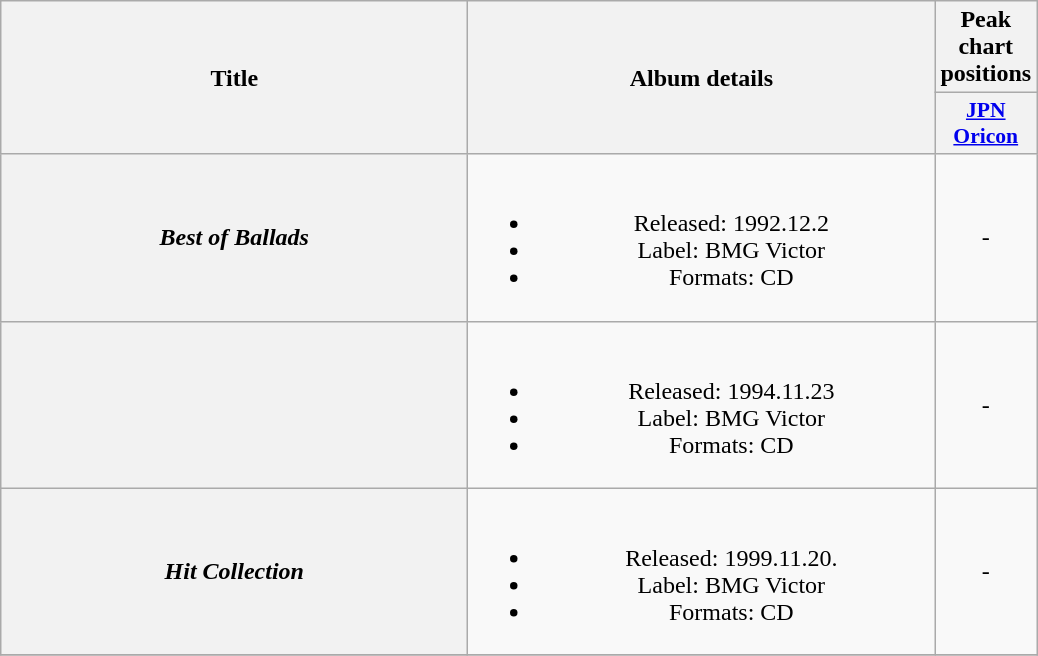<table class="wikitable plainrowheaders" style="text-align:center;">
<tr>
<th scope="col" rowspan="2" style="width:19em;">Title</th>
<th scope="col" rowspan="2" style="width:19em;">Album details</th>
<th scope="col">Peak chart positions</th>
</tr>
<tr>
<th scope="col" style="width:2.9em;font-size:90%;"><a href='#'>JPN<br>Oricon</a><br></th>
</tr>
<tr>
<th scope="row"><em>Best of Ballads</em></th>
<td><br><ul><li>Released: 1992.12.2</li><li>Label: BMG Victor</li><li>Formats: CD</li></ul></td>
<td align="center">-</td>
</tr>
<tr>
<th scope="row"></th>
<td><br><ul><li>Released: 1994.11.23</li><li>Label: BMG Victor</li><li>Formats: CD</li></ul></td>
<td align="center">-</td>
</tr>
<tr>
<th scope="row"><em>Hit Collection</em></th>
<td><br><ul><li>Released: 1999.11.20.</li><li>Label: BMG Victor</li><li>Formats: CD</li></ul></td>
<td align="center">-</td>
</tr>
<tr>
</tr>
</table>
